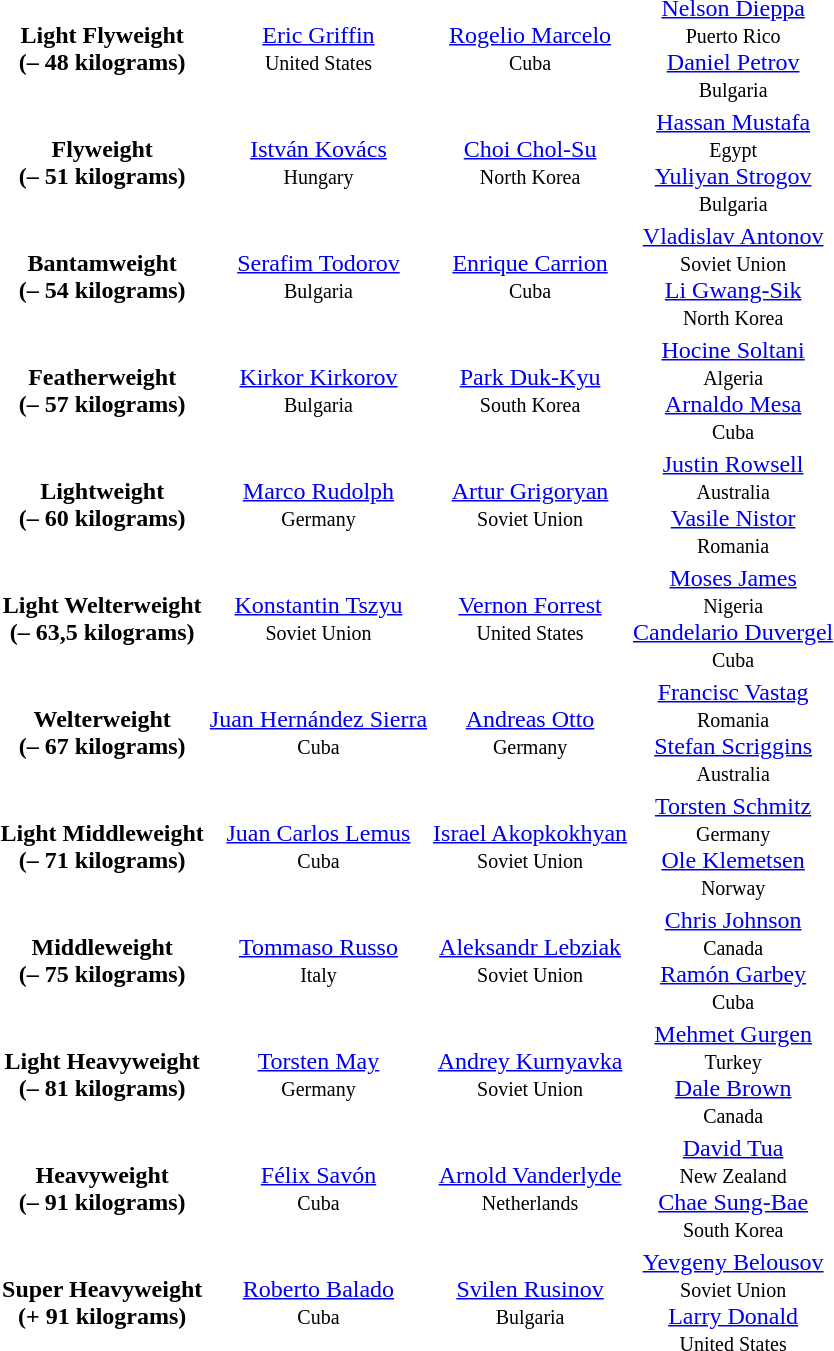<table>
<tr align="center">
<td><strong>Light Flyweight<br>(– 48 kilograms)</strong></td>
<td> <a href='#'>Eric Griffin</a><br><small>United States</small></td>
<td> <a href='#'>Rogelio Marcelo</a><br><small>Cuba</small></td>
<td> <a href='#'>Nelson Dieppa</a><br><small>Puerto Rico</small><br> <a href='#'>Daniel Petrov</a><br><small>Bulgaria</small></td>
</tr>
<tr align="center">
<td><strong>Flyweight<br>(– 51 kilograms)</strong></td>
<td> <a href='#'>István Kovács</a><br><small>Hungary</small></td>
<td> <a href='#'>Choi Chol-Su</a><br><small>North Korea</small></td>
<td> <a href='#'>Hassan Mustafa</a><br><small>Egypt</small><br> <a href='#'>Yuliyan Strogov</a><br><small>Bulgaria</small></td>
</tr>
<tr align="center">
<td><strong>Bantamweight<br>(– 54 kilograms)</strong></td>
<td> <a href='#'>Serafim Todorov</a><br><small>Bulgaria</small></td>
<td> <a href='#'>Enrique Carrion</a><br><small>Cuba</small></td>
<td> <a href='#'>Vladislav Antonov</a><br><small>Soviet Union</small><br> <a href='#'>Li Gwang-Sik</a><br><small>North Korea</small></td>
</tr>
<tr align="center">
<td><strong>Featherweight<br>(– 57 kilograms)</strong></td>
<td> <a href='#'>Kirkor Kirkorov</a><br><small>Bulgaria</small></td>
<td> <a href='#'>Park Duk-Kyu</a><br><small>South Korea</small></td>
<td> <a href='#'>Hocine Soltani</a><br><small>Algeria</small><br> <a href='#'>Arnaldo Mesa</a><br><small>Cuba</small></td>
</tr>
<tr align="center">
<td><strong>Lightweight<br>(– 60 kilograms)</strong></td>
<td> <a href='#'>Marco Rudolph</a><br><small>Germany</small></td>
<td> <a href='#'>Artur Grigoryan</a><br><small>Soviet Union</small></td>
<td> <a href='#'>Justin Rowsell</a><br><small>Australia</small><br> <a href='#'>Vasile Nistor</a><br><small>Romania</small></td>
</tr>
<tr align="center">
<td><strong>Light Welterweight<br>(– 63,5 kilograms)</strong></td>
<td> <a href='#'>Konstantin Tszyu</a><br><small>Soviet Union</small></td>
<td> <a href='#'>Vernon Forrest</a><br><small>United States</small></td>
<td> <a href='#'>Moses James</a><br><small>Nigeria</small><br> <a href='#'>Candelario Duvergel</a><br><small>Cuba</small></td>
</tr>
<tr align="center">
<td><strong>Welterweight<br>(– 67 kilograms)</strong></td>
<td> <a href='#'>Juan Hernández Sierra</a><br><small>Cuba</small></td>
<td> <a href='#'>Andreas Otto</a><br><small>Germany</small></td>
<td> <a href='#'>Francisc Vastag</a><br><small>Romania</small><br> <a href='#'>Stefan Scriggins</a><br><small>Australia</small></td>
</tr>
<tr align="center">
<td><strong>Light Middleweight<br>(– 71 kilograms)</strong></td>
<td> <a href='#'>Juan Carlos Lemus</a><br><small>Cuba</small></td>
<td> <a href='#'>Israel Akopkokhyan</a><br><small>Soviet Union</small></td>
<td> <a href='#'>Torsten Schmitz</a><br><small>Germany</small><br> <a href='#'>Ole Klemetsen</a><br><small>Norway</small></td>
</tr>
<tr align="center">
<td><strong>Middleweight<br>(– 75 kilograms)</strong></td>
<td> <a href='#'>Tommaso Russo</a><br><small>Italy</small></td>
<td> <a href='#'>Aleksandr Lebziak</a><br><small>Soviet Union</small></td>
<td> <a href='#'>Chris Johnson</a><br><small>Canada</small><br> <a href='#'>Ramón Garbey</a><br><small>Cuba</small></td>
</tr>
<tr align="center">
<td><strong>Light Heavyweight<br>(– 81 kilograms)</strong></td>
<td> <a href='#'>Torsten May</a><br><small>Germany</small></td>
<td> <a href='#'>Andrey Kurnyavka</a><br><small>Soviet Union</small></td>
<td> <a href='#'>Mehmet Gurgen</a><br><small>Turkey</small><br> <a href='#'>Dale Brown</a><br><small>Canada</small></td>
</tr>
<tr align="center">
<td><strong>Heavyweight<br>(– 91 kilograms)</strong></td>
<td> <a href='#'>Félix Savón</a><br><small>Cuba</small></td>
<td> <a href='#'>Arnold Vanderlyde</a><br><small>Netherlands</small></td>
<td> <a href='#'>David Tua</a><br><small>New Zealand</small><br> <a href='#'>Chae Sung-Bae</a><br><small>South Korea</small></td>
</tr>
<tr align="center">
<td><strong>Super Heavyweight<br>(+ 91 kilograms)</strong></td>
<td> <a href='#'>Roberto Balado</a><br><small>Cuba</small></td>
<td> <a href='#'>Svilen Rusinov</a><br><small>Bulgaria</small></td>
<td> <a href='#'>Yevgeny Belousov</a><br><small>Soviet Union</small><br> <a href='#'>Larry Donald</a><br><small>United States</small></td>
</tr>
</table>
